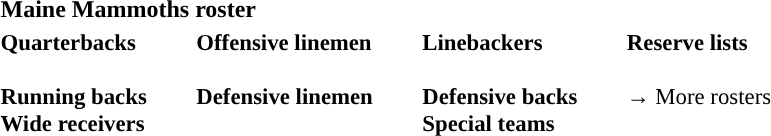<table class="toccolours" style="text-align: left;">
<tr>
<th colspan="7">Maine Mammoths roster</th>
</tr>
<tr>
<td style="font-size: 95%;vertical-align:top;"><strong>Quarterbacks</strong><br>
<br><strong>Running backs</strong>
<br><strong>Wide receivers</strong>


</td>
<td style="width: 25px;"></td>
<td style="font-size: 95%;vertical-align:top;"><strong>Offensive linemen</strong><br>


<br><strong>Defensive linemen</strong>




</td>
<td style="width: 25px;"></td>
<td style="font-size: 95%;vertical-align:top;"><strong>Linebackers</strong><br>
<br><strong>Defensive backs</strong>



<br><strong>Special teams</strong>
</td>
<td style="width: 25px;"></td>
<td style="font-size: 95%;vertical-align:top;"><strong>Reserve lists</strong><br>








<br>
→ More rosters</td>
</tr>
<tr>
</tr>
</table>
